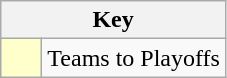<table class="wikitable" style="text-align: center;">
<tr>
<th colspan=2>Key</th>
</tr>
<tr>
<td style="background:#ffc; width:20px;"></td>
<td align=left>Teams to Playoffs</td>
</tr>
</table>
